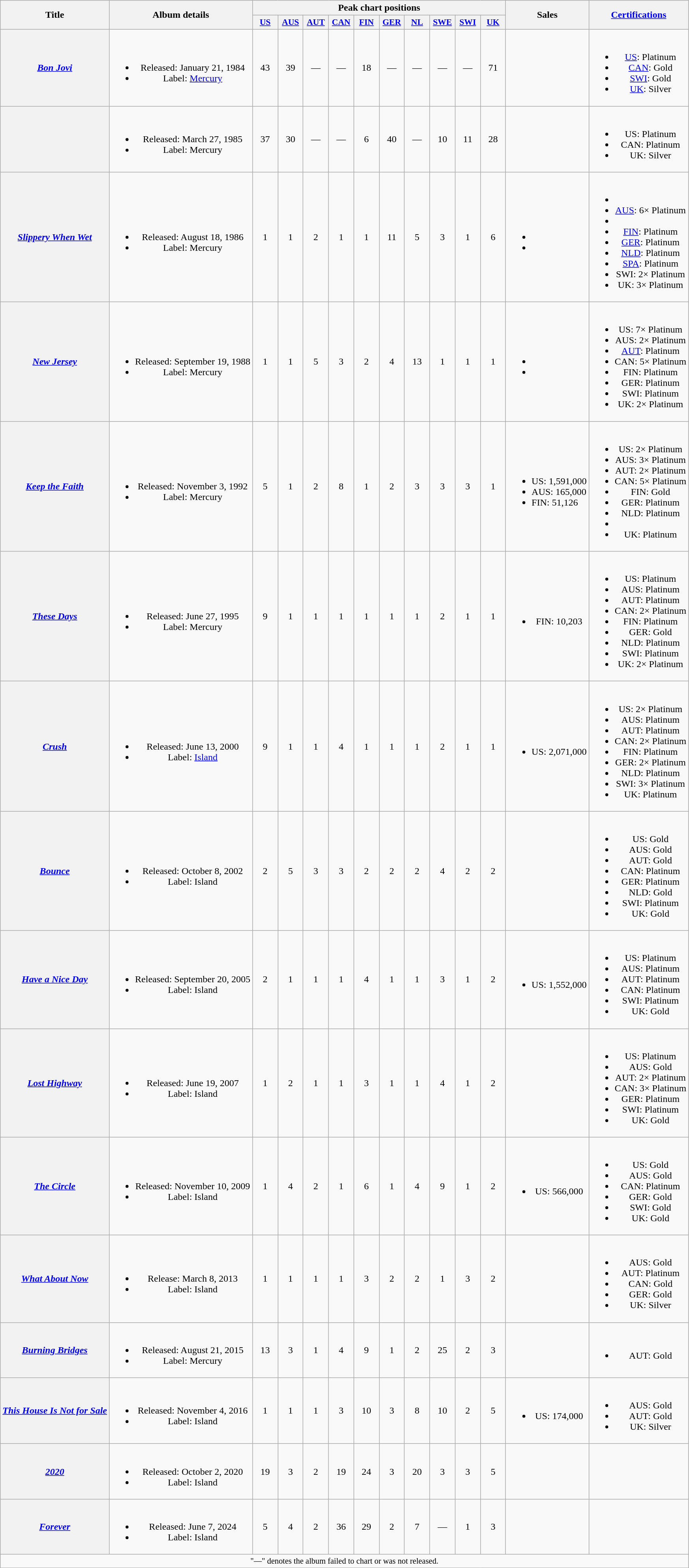<table class="wikitable plainrowheaders" style="text-align:center;" border="1">
<tr>
<th scope="col" rowspan="2">Title</th>
<th scope="col" rowspan="2">Album details</th>
<th scope="col" colspan="10">Peak chart positions</th>
<th scope="col" rowspan="2">Sales</th>
<th scope="col" rowspan="2"><a href='#'>Certifications</a></th>
</tr>
<tr>
<th scope="col" style="width:2.5em;font-size:90%;"><a href='#'>US</a><br></th>
<th scope="col" style="width:2.5em;font-size:90%;"><a href='#'>AUS</a><br></th>
<th scope="col" style="width:2.5em;font-size:90%;"><a href='#'>AUT</a><br></th>
<th scope="col" style="width:2.5em;font-size:90%;"><a href='#'>CAN</a><br></th>
<th scope="col" style="width:2.5em;font-size:90%;"><a href='#'>FIN</a><br></th>
<th scope="col" style="width:2.5em;font-size:90%;"><a href='#'>GER</a><br></th>
<th scope="col" style="width:2.5em;font-size:90%;"><a href='#'>NL</a><br></th>
<th scope="col" style="width:2.5em;font-size:90%;"><a href='#'>SWE</a><br></th>
<th scope="col" style="width:2.5em;font-size:90%;"><a href='#'>SWI</a><br></th>
<th scope="col" style="width:2.5em;font-size:90%;"><a href='#'>UK</a><br></th>
</tr>
<tr>
<th scope="row"><em><a href='#'>Bon Jovi</a></em></th>
<td><br><ul><li>Released: January 21, 1984</li><li>Label: <a href='#'>Mercury</a></li></ul></td>
<td>43</td>
<td>39</td>
<td>—</td>
<td>—</td>
<td>18</td>
<td>—</td>
<td>—</td>
<td>—</td>
<td>—</td>
<td>71</td>
<td align=left></td>
<td><br><ul><li><a href='#'>US</a>: Platinum </li><li><a href='#'>CAN</a>: Gold</li><li><a href='#'>SWI</a>: Gold</li><li><a href='#'>UK</a>: Silver</li></ul></td>
</tr>
<tr>
<th scope="row"><em></em></th>
<td><br><ul><li>Released: March 27, 1985</li><li>Label: Mercury</li></ul></td>
<td>37</td>
<td>30</td>
<td>—</td>
<td>—</td>
<td>6</td>
<td>40</td>
<td>—</td>
<td>10</td>
<td>11</td>
<td>28</td>
<td align=left></td>
<td><br><ul><li>US: Platinum</li><li>CAN: Platinum</li><li>UK: Silver</li></ul></td>
</tr>
<tr>
<th scope="row"><em><a href='#'>Slippery When Wet</a></em></th>
<td><br><ul><li>Released: August 18, 1986</li><li>Label: Mercury</li></ul></td>
<td>1</td>
<td>1</td>
<td>2</td>
<td>1</td>
<td>1</td>
<td>11</td>
<td>5</td>
<td>3</td>
<td>1</td>
<td>6</td>
<td align=left><br><ul><li></li><li></li></ul></td>
<td><br><ul><li></li><li><a href='#'>AUS</a>: 6× Platinum</li><li></li><li><a href='#'>FIN</a>: Platinum</li><li><a href='#'>GER</a>: Platinum</li><li><a href='#'>NLD</a>: Platinum</li><li><a href='#'>SPA</a>: Platinum </li><li>SWI: 2× Platinum</li><li>UK: 3× Platinum</li></ul></td>
</tr>
<tr>
<th scope="row"><em><a href='#'>New Jersey</a></em></th>
<td><br><ul><li>Released: September 19, 1988</li><li>Label: Mercury</li></ul></td>
<td>1</td>
<td>1</td>
<td>5</td>
<td>3</td>
<td>2</td>
<td>4</td>
<td>13</td>
<td>1</td>
<td>1</td>
<td>1</td>
<td align=left><br><ul><li></li><li></li></ul></td>
<td><br><ul><li>US: 7× Platinum</li><li>AUS: 2× Platinum</li><li><a href='#'>AUT</a>: Platinum</li><li>CAN: 5× Platinum</li><li>FIN: Platinum</li><li>GER: Platinum</li><li>SWI: Platinum</li><li>UK: 2× Platinum</li></ul></td>
</tr>
<tr>
<th scope="row"><em><a href='#'>Keep the Faith</a></em></th>
<td><br><ul><li>Released: November 3, 1992</li><li>Label: Mercury</li></ul></td>
<td>5</td>
<td>1</td>
<td>2</td>
<td>8</td>
<td>1</td>
<td>2</td>
<td>3</td>
<td>3</td>
<td>3</td>
<td>1</td>
<td align=left><br><ul><li>US: 1,591,000</li><li>AUS: 165,000</li><li>FIN: 51,126</li></ul></td>
<td><br><ul><li>US: 2× Platinum</li><li>AUS: 3× Platinum</li><li>AUT: 2× Platinum</li><li>CAN: 5× Platinum</li><li>FIN: Gold</li><li>GER: Platinum</li><li>NLD: Platinum</li><li></li><li>UK: Platinum</li></ul></td>
</tr>
<tr>
<th scope="row"><em><a href='#'>These Days</a></em></th>
<td><br><ul><li>Released: June 27, 1995</li><li>Label: Mercury</li></ul></td>
<td>9</td>
<td>1</td>
<td>1</td>
<td>1</td>
<td>1</td>
<td>1</td>
<td>1</td>
<td>2</td>
<td>1</td>
<td>1</td>
<td><br><ul><li>FIN: 10,203</li></ul></td>
<td><br><ul><li>US: Platinum</li><li>AUS: Platinum</li><li>AUT: Platinum</li><li>CAN: 2× Platinum</li><li>FIN: Platinum</li><li>GER: Gold</li><li>NLD: Platinum</li><li>SWI: Platinum</li><li>UK: 2× Platinum</li></ul></td>
</tr>
<tr>
<th scope="row"><em><a href='#'>Crush</a></em></th>
<td><br><ul><li>Released: June 13, 2000</li><li>Label: <a href='#'>Island</a></li></ul></td>
<td>9</td>
<td>1</td>
<td>1</td>
<td>4</td>
<td>1</td>
<td>1</td>
<td>1</td>
<td>2</td>
<td>1</td>
<td>1</td>
<td><br><ul><li>US: 2,071,000</li></ul></td>
<td><br><ul><li>US: 2× Platinum</li><li>AUS: Platinum</li><li>AUT: Platinum</li><li>CAN: 2× Platinum</li><li>FIN: Platinum</li><li>GER: 2× Platinum</li><li>NLD: Platinum</li><li>SWI: 3× Platinum</li><li>UK: Platinum</li></ul></td>
</tr>
<tr>
<th scope="row"><em><a href='#'>Bounce</a></em></th>
<td><br><ul><li>Released: October 8, 2002</li><li>Label: Island</li></ul></td>
<td>2</td>
<td>5</td>
<td>3</td>
<td>3</td>
<td>2</td>
<td>2</td>
<td>2</td>
<td>4</td>
<td>2</td>
<td>2</td>
<td></td>
<td><br><ul><li>US: Gold</li><li>AUS: Gold</li><li>AUT: Gold</li><li>CAN: Platinum</li><li>GER: Platinum</li><li>NLD: Gold</li><li>SWI: Platinum</li><li>UK: Gold</li></ul></td>
</tr>
<tr>
<th scope="row"><em><a href='#'>Have a Nice Day</a></em></th>
<td><br><ul><li>Released: September 20, 2005</li><li>Label: Island</li></ul></td>
<td>2</td>
<td>1</td>
<td>1</td>
<td>1</td>
<td>4</td>
<td>1</td>
<td>1</td>
<td>3</td>
<td>1</td>
<td>2</td>
<td><br><ul><li>US: 1,552,000</li></ul></td>
<td><br><ul><li>US: Platinum</li><li>AUS: Platinum</li><li>AUT: Platinum</li><li>CAN: Platinum</li><li>SWI: Platinum</li><li>UK: Gold</li></ul></td>
</tr>
<tr>
<th scope="row"><em><a href='#'>Lost Highway</a></em></th>
<td><br><ul><li>Released: June 19, 2007</li><li>Label: Island</li></ul></td>
<td>1</td>
<td>2</td>
<td>1</td>
<td>1</td>
<td>3</td>
<td>1</td>
<td>1</td>
<td>4</td>
<td>1</td>
<td>2</td>
<td></td>
<td><br><ul><li>US: Platinum</li><li>AUS: Gold</li><li>AUT: 2× Platinum</li><li>CAN: 3× Platinum</li><li>GER: Platinum</li><li>SWI: Platinum</li><li>UK: Gold</li></ul></td>
</tr>
<tr>
<th scope="row"><em><a href='#'>The Circle</a></em></th>
<td><br><ul><li>Released: November 10, 2009</li><li>Label: Island</li></ul></td>
<td>1</td>
<td>4</td>
<td>2</td>
<td>1</td>
<td>6</td>
<td>1</td>
<td>4</td>
<td>9</td>
<td>1</td>
<td>2</td>
<td><br><ul><li>US: 566,000</li></ul></td>
<td><br><ul><li>US: Gold</li><li>AUS: Gold</li><li>CAN: Platinum</li><li>GER: Gold</li><li>SWI: Gold</li><li>UK: Gold</li></ul></td>
</tr>
<tr>
<th scope="row"><em><a href='#'>What About Now</a></em></th>
<td><br><ul><li>Release: March 8, 2013</li><li>Label: Island</li></ul></td>
<td>1</td>
<td>1</td>
<td>1</td>
<td>1</td>
<td>3</td>
<td>2</td>
<td>2</td>
<td>1</td>
<td>3</td>
<td>2</td>
<td></td>
<td><br><ul><li>AUS: Gold</li><li>AUT: Platinum</li><li>CAN: Gold</li><li>GER: Gold</li><li>UK: Silver</li></ul></td>
</tr>
<tr>
<th scope="row"><em><a href='#'>Burning Bridges</a></em></th>
<td><br><ul><li>Released: August 21, 2015</li><li>Label: Mercury</li></ul></td>
<td>13</td>
<td>3</td>
<td>1</td>
<td>4</td>
<td>9</td>
<td>1</td>
<td>2</td>
<td>25</td>
<td>2</td>
<td>3</td>
<td></td>
<td><br><ul><li>AUT: Gold</li></ul></td>
</tr>
<tr>
<th scope="row"><em><a href='#'>This House Is Not for Sale</a></em></th>
<td><br><ul><li>Released: November 4, 2016</li><li>Label: Island</li></ul></td>
<td>1</td>
<td>1</td>
<td>1</td>
<td>3</td>
<td>10</td>
<td>3</td>
<td>8</td>
<td>10</td>
<td>2</td>
<td>5</td>
<td><br><ul><li>US: 174,000</li></ul></td>
<td><br><ul><li>AUS: Gold</li><li>AUT: Gold</li><li>UK: Silver</li></ul></td>
</tr>
<tr>
<th scope="row"><em><a href='#'>2020</a></em></th>
<td><br><ul><li>Released: October 2, 2020</li><li>Label: Island</li></ul></td>
<td>19</td>
<td>3</td>
<td>2</td>
<td>19</td>
<td>24</td>
<td>3</td>
<td>20</td>
<td>3</td>
<td>3</td>
<td>5</td>
<td></td>
<td></td>
</tr>
<tr>
<th scope="row"><em><a href='#'>Forever</a></em></th>
<td><br><ul><li>Released: June 7, 2024</li><li>Label: Island</li></ul></td>
<td>5</td>
<td>4<br></td>
<td>2</td>
<td>36</td>
<td>29<br></td>
<td>2</td>
<td>7</td>
<td>—</td>
<td>1</td>
<td>3</td>
<td></td>
<td></td>
</tr>
<tr>
<td colspan="20" style="font-size:85%">"—" denotes the album failed to chart or was not released.</td>
</tr>
</table>
